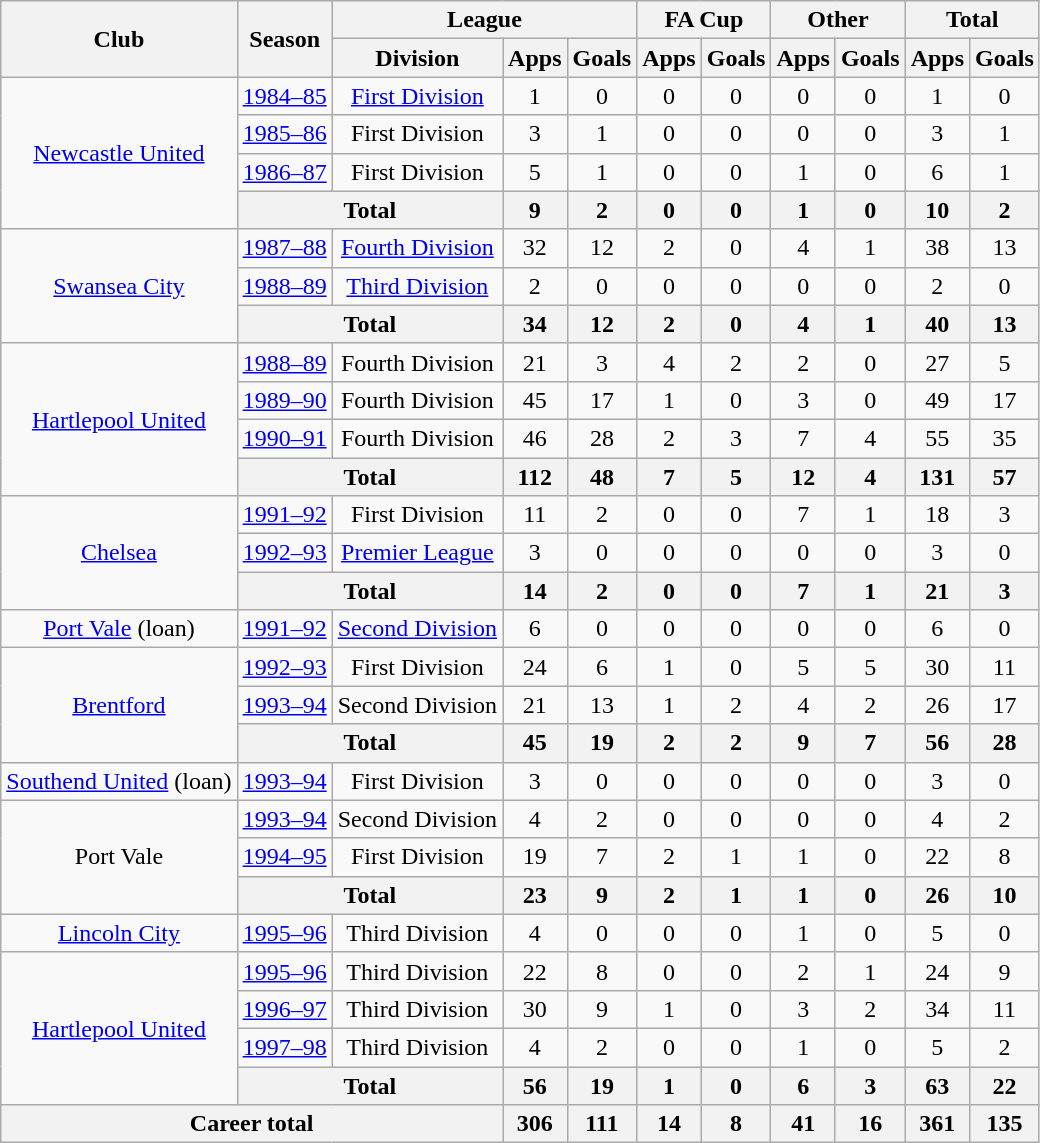<table class="wikitable" style="text-align: center;">
<tr>
<th rowspan="2">Club</th>
<th rowspan="2">Season</th>
<th colspan="3">League</th>
<th colspan="2">FA Cup</th>
<th colspan="2">Other</th>
<th colspan="2">Total</th>
</tr>
<tr>
<th>Division</th>
<th>Apps</th>
<th>Goals</th>
<th>Apps</th>
<th>Goals</th>
<th>Apps</th>
<th>Goals</th>
<th>Apps</th>
<th>Goals</th>
</tr>
<tr>
<td rowspan="4"><a href='#'>Newcastle United</a></td>
<td><a href='#'>1984–85</a></td>
<td><a href='#'>First Division</a></td>
<td>1</td>
<td>0</td>
<td>0</td>
<td>0</td>
<td>0</td>
<td>0</td>
<td>1</td>
<td>0</td>
</tr>
<tr>
<td><a href='#'>1985–86</a></td>
<td>First Division</td>
<td>3</td>
<td>1</td>
<td>0</td>
<td>0</td>
<td>0</td>
<td>0</td>
<td>3</td>
<td>1</td>
</tr>
<tr>
<td><a href='#'>1986–87</a></td>
<td>First Division</td>
<td>5</td>
<td>1</td>
<td>0</td>
<td>0</td>
<td>1</td>
<td>0</td>
<td>6</td>
<td>1</td>
</tr>
<tr>
<th colspan="2">Total</th>
<th>9</th>
<th>2</th>
<th>0</th>
<th>0</th>
<th>1</th>
<th>0</th>
<th>10</th>
<th>2</th>
</tr>
<tr>
<td rowspan="3"><a href='#'>Swansea City</a></td>
<td><a href='#'>1987–88</a></td>
<td><a href='#'>Fourth Division</a></td>
<td>32</td>
<td>12</td>
<td>2</td>
<td>0</td>
<td>4</td>
<td>1</td>
<td>38</td>
<td>13</td>
</tr>
<tr>
<td><a href='#'>1988–89</a></td>
<td><a href='#'>Third Division</a></td>
<td>2</td>
<td>0</td>
<td>0</td>
<td>0</td>
<td>0</td>
<td>0</td>
<td>2</td>
<td>0</td>
</tr>
<tr>
<th colspan="2">Total</th>
<th>34</th>
<th>12</th>
<th>2</th>
<th>0</th>
<th>4</th>
<th>1</th>
<th>40</th>
<th>13</th>
</tr>
<tr>
<td rowspan="4"><a href='#'>Hartlepool United</a></td>
<td><a href='#'>1988–89</a></td>
<td>Fourth Division</td>
<td>21</td>
<td>3</td>
<td>4</td>
<td>2</td>
<td>2</td>
<td>0</td>
<td>27</td>
<td>5</td>
</tr>
<tr>
<td><a href='#'>1989–90</a></td>
<td>Fourth Division</td>
<td>45</td>
<td>17</td>
<td>1</td>
<td>0</td>
<td>3</td>
<td>0</td>
<td>49</td>
<td>17</td>
</tr>
<tr>
<td><a href='#'>1990–91</a></td>
<td>Fourth Division</td>
<td>46</td>
<td>28</td>
<td>2</td>
<td>3</td>
<td>7</td>
<td>4</td>
<td>55</td>
<td>35</td>
</tr>
<tr>
<th colspan="2">Total</th>
<th>112</th>
<th>48</th>
<th>7</th>
<th>5</th>
<th>12</th>
<th>4</th>
<th>131</th>
<th>57</th>
</tr>
<tr>
<td rowspan="3"><a href='#'>Chelsea</a></td>
<td><a href='#'>1991–92</a></td>
<td>First Division</td>
<td>11</td>
<td>2</td>
<td>0</td>
<td>0</td>
<td>7</td>
<td>1</td>
<td>18</td>
<td>3</td>
</tr>
<tr>
<td><a href='#'>1992–93</a></td>
<td><a href='#'>Premier League</a></td>
<td>3</td>
<td>0</td>
<td>0</td>
<td>0</td>
<td>0</td>
<td>0</td>
<td>3</td>
<td>0</td>
</tr>
<tr>
<th colspan="2">Total</th>
<th>14</th>
<th>2</th>
<th>0</th>
<th>0</th>
<th>7</th>
<th>1</th>
<th>21</th>
<th>3</th>
</tr>
<tr>
<td><a href='#'>Port Vale</a> (loan)</td>
<td><a href='#'>1991–92</a></td>
<td><a href='#'>Second Division</a></td>
<td>6</td>
<td>0</td>
<td>0</td>
<td>0</td>
<td>0</td>
<td>0</td>
<td>6</td>
<td>0</td>
</tr>
<tr>
<td rowspan="3"><a href='#'>Brentford</a></td>
<td><a href='#'>1992–93</a></td>
<td>First Division</td>
<td>24</td>
<td>6</td>
<td>1</td>
<td>0</td>
<td>5</td>
<td>5</td>
<td>30</td>
<td>11</td>
</tr>
<tr>
<td><a href='#'>1993–94</a></td>
<td>Second Division</td>
<td>21</td>
<td>13</td>
<td>1</td>
<td>2</td>
<td>4</td>
<td>2</td>
<td>26</td>
<td>17</td>
</tr>
<tr>
<th colspan="2">Total</th>
<th>45</th>
<th>19</th>
<th>2</th>
<th>2</th>
<th>9</th>
<th>7</th>
<th>56</th>
<th>28</th>
</tr>
<tr>
<td><a href='#'>Southend United</a> (loan)</td>
<td><a href='#'>1993–94</a></td>
<td>First Division</td>
<td>3</td>
<td>0</td>
<td>0</td>
<td>0</td>
<td>0</td>
<td>0</td>
<td>3</td>
<td>0</td>
</tr>
<tr>
<td rowspan="3">Port Vale</td>
<td><a href='#'>1993–94</a></td>
<td>Second Division</td>
<td>4</td>
<td>2</td>
<td>0</td>
<td>0</td>
<td>0</td>
<td>0</td>
<td>4</td>
<td>2</td>
</tr>
<tr>
<td><a href='#'>1994–95</a></td>
<td>First Division</td>
<td>19</td>
<td>7</td>
<td>2</td>
<td>1</td>
<td>1</td>
<td>0</td>
<td>22</td>
<td>8</td>
</tr>
<tr>
<th colspan="2">Total</th>
<th>23</th>
<th>9</th>
<th>2</th>
<th>1</th>
<th>1</th>
<th>0</th>
<th>26</th>
<th>10</th>
</tr>
<tr>
<td><a href='#'>Lincoln City</a></td>
<td><a href='#'>1995–96</a></td>
<td>Third Division</td>
<td>4</td>
<td>0</td>
<td>0</td>
<td>0</td>
<td>1</td>
<td>0</td>
<td>5</td>
<td>0</td>
</tr>
<tr>
<td rowspan="4"><a href='#'>Hartlepool United</a></td>
<td><a href='#'>1995–96</a></td>
<td>Third Division</td>
<td>22</td>
<td>8</td>
<td>0</td>
<td>0</td>
<td>2</td>
<td>1</td>
<td>24</td>
<td>9</td>
</tr>
<tr>
<td><a href='#'>1996–97</a></td>
<td>Third Division</td>
<td>30</td>
<td>9</td>
<td>1</td>
<td>0</td>
<td>3</td>
<td>2</td>
<td>34</td>
<td>11</td>
</tr>
<tr>
<td><a href='#'>1997–98</a></td>
<td>Third Division</td>
<td>4</td>
<td>2</td>
<td>0</td>
<td>0</td>
<td>1</td>
<td>0</td>
<td>5</td>
<td>2</td>
</tr>
<tr>
<th colspan="2">Total</th>
<th>56</th>
<th>19</th>
<th>1</th>
<th>0</th>
<th>6</th>
<th>3</th>
<th>63</th>
<th>22</th>
</tr>
<tr>
<th colspan="3">Career total</th>
<th>306</th>
<th>111</th>
<th>14</th>
<th>8</th>
<th>41</th>
<th>16</th>
<th>361</th>
<th>135</th>
</tr>
</table>
